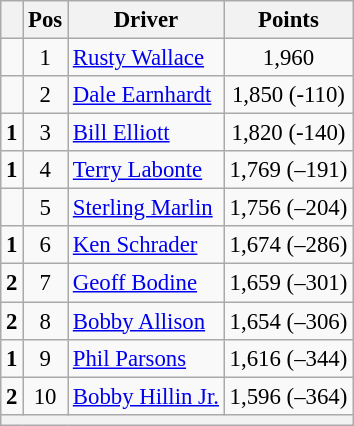<table class="wikitable" style="font-size: 95%;">
<tr>
<th></th>
<th>Pos</th>
<th>Driver</th>
<th>Points</th>
</tr>
<tr>
<td align="left"></td>
<td style="text-align:center;">1</td>
<td><a href='#'>Rusty Wallace</a></td>
<td style="text-align:center;">1,960</td>
</tr>
<tr>
<td align="left"></td>
<td style="text-align:center;">2</td>
<td><a href='#'>Dale Earnhardt</a></td>
<td style="text-align:center;">1,850 (-110)</td>
</tr>
<tr>
<td align="left">  <strong>1</strong></td>
<td style="text-align:center;">3</td>
<td><a href='#'>Bill Elliott</a></td>
<td style="text-align:center;">1,820 (-140)</td>
</tr>
<tr>
<td align="left">  <strong>1</strong></td>
<td style="text-align:center;">4</td>
<td><a href='#'>Terry Labonte</a></td>
<td style="text-align:center;">1,769 (–191)</td>
</tr>
<tr>
<td align="left"></td>
<td style="text-align:center;">5</td>
<td><a href='#'>Sterling Marlin</a></td>
<td style="text-align:center;">1,756 (–204)</td>
</tr>
<tr>
<td align="left">  <strong>1</strong></td>
<td style="text-align:center;">6</td>
<td><a href='#'>Ken Schrader</a></td>
<td style="text-align:center;">1,674 (–286)</td>
</tr>
<tr>
<td align="left">  <strong>2</strong></td>
<td style="text-align:center;">7</td>
<td><a href='#'>Geoff Bodine</a></td>
<td style="text-align:center;">1,659 (–301)</td>
</tr>
<tr>
<td align="left">  <strong>2</strong></td>
<td style="text-align:center;">8</td>
<td><a href='#'>Bobby Allison</a></td>
<td style="text-align:center;">1,654 (–306)</td>
</tr>
<tr>
<td align="left">  <strong>1</strong></td>
<td style="text-align:center;">9</td>
<td><a href='#'>Phil Parsons</a></td>
<td style="text-align:center;">1,616 (–344)</td>
</tr>
<tr>
<td align="left">  <strong>2</strong></td>
<td style="text-align:center;">10</td>
<td><a href='#'>Bobby Hillin Jr.</a></td>
<td style="text-align:center;">1,596 (–364)</td>
</tr>
<tr class="sortbottom">
<th colspan="9"></th>
</tr>
</table>
